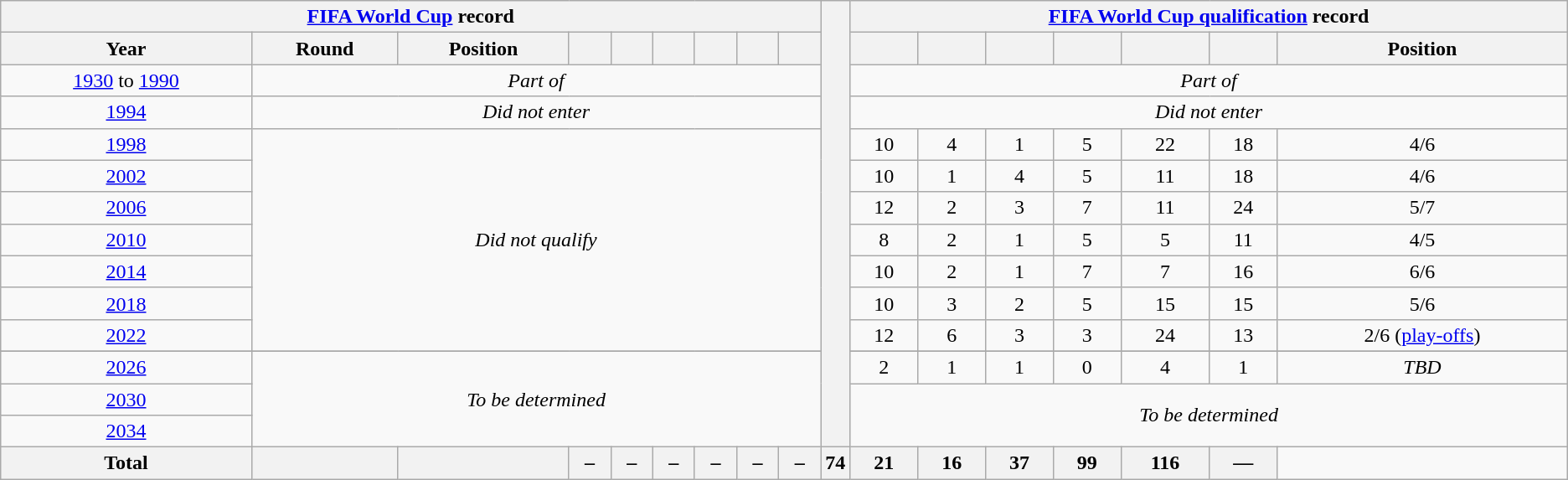<table class="wikitable" style="text-align: center;">
<tr>
<th colspan=9><a href='#'>FIFA World Cup</a> record</th>
<th width=1% rowspan=15></th>
<th colspan=7><a href='#'>FIFA World Cup qualification</a> record</th>
</tr>
<tr>
<th>Year</th>
<th>Round</th>
<th>Position</th>
<th></th>
<th></th>
<th></th>
<th></th>
<th></th>
<th></th>
<th></th>
<th></th>
<th></th>
<th></th>
<th></th>
<th></th>
<th>Position</th>
</tr>
<tr>
<td> <a href='#'>1930</a> to  <a href='#'>1990</a></td>
<td colspan=8><em>Part of </em></td>
<td colspan=8><em>Part of </em></td>
</tr>
<tr>
<td> <a href='#'>1994</a></td>
<td colspan=8><em>Did not enter</em></td>
<td colspan=7><em>Did not enter</em></td>
</tr>
<tr>
<td> <a href='#'>1998</a></td>
<td rowspan="7" colspan="8"><em>Did not qualify</em></td>
<td>10</td>
<td>4</td>
<td>1</td>
<td>5</td>
<td>22</td>
<td>18</td>
<td>4/6</td>
</tr>
<tr>
<td>  <a href='#'>2002</a></td>
<td>10</td>
<td>1</td>
<td>4</td>
<td>5</td>
<td>11</td>
<td>18</td>
<td>4/6</td>
</tr>
<tr>
<td> <a href='#'>2006</a></td>
<td>12</td>
<td>2</td>
<td>3</td>
<td>7</td>
<td>11</td>
<td>24</td>
<td>5/7</td>
</tr>
<tr>
<td> <a href='#'>2010</a></td>
<td>8</td>
<td>2</td>
<td>1</td>
<td>5</td>
<td>5</td>
<td>11</td>
<td>4/5</td>
</tr>
<tr>
<td> <a href='#'>2014</a></td>
<td>10</td>
<td>2</td>
<td>1</td>
<td>7</td>
<td>7</td>
<td>16</td>
<td>6/6</td>
</tr>
<tr>
<td> <a href='#'>2018</a></td>
<td>10</td>
<td>3</td>
<td>2</td>
<td>5</td>
<td>15</td>
<td>15</td>
<td>5/6</td>
</tr>
<tr>
<td> <a href='#'>2022</a></td>
<td>12</td>
<td>6</td>
<td>3</td>
<td>3</td>
<td>24</td>
<td>13</td>
<td>2/6 (<a href='#'>play-offs</a>)</td>
</tr>
<tr>
</tr>
<tr>
<td>   <a href='#'>2026</a></td>
<td colspan=8 rowspan=3><em>To be determined</em></td>
<td>2</td>
<td>1</td>
<td>1</td>
<td>0</td>
<td>4</td>
<td>1</td>
<td><em>TBD</em></td>
</tr>
<tr>
<td>   <a href='#'>2030</a></td>
<td colspan=8 rowspan=2><em>To be determined</em></td>
</tr>
<tr>
<td> <a href='#'>2034</a></td>
</tr>
<tr>
<th>Total</th>
<th></th>
<th></th>
<th>–</th>
<th>–</th>
<th>–</th>
<th>–</th>
<th>–</th>
<th>–</th>
<th>74</th>
<th>21</th>
<th>16</th>
<th>37</th>
<th>99</th>
<th>116</th>
<th>—</th>
</tr>
</table>
